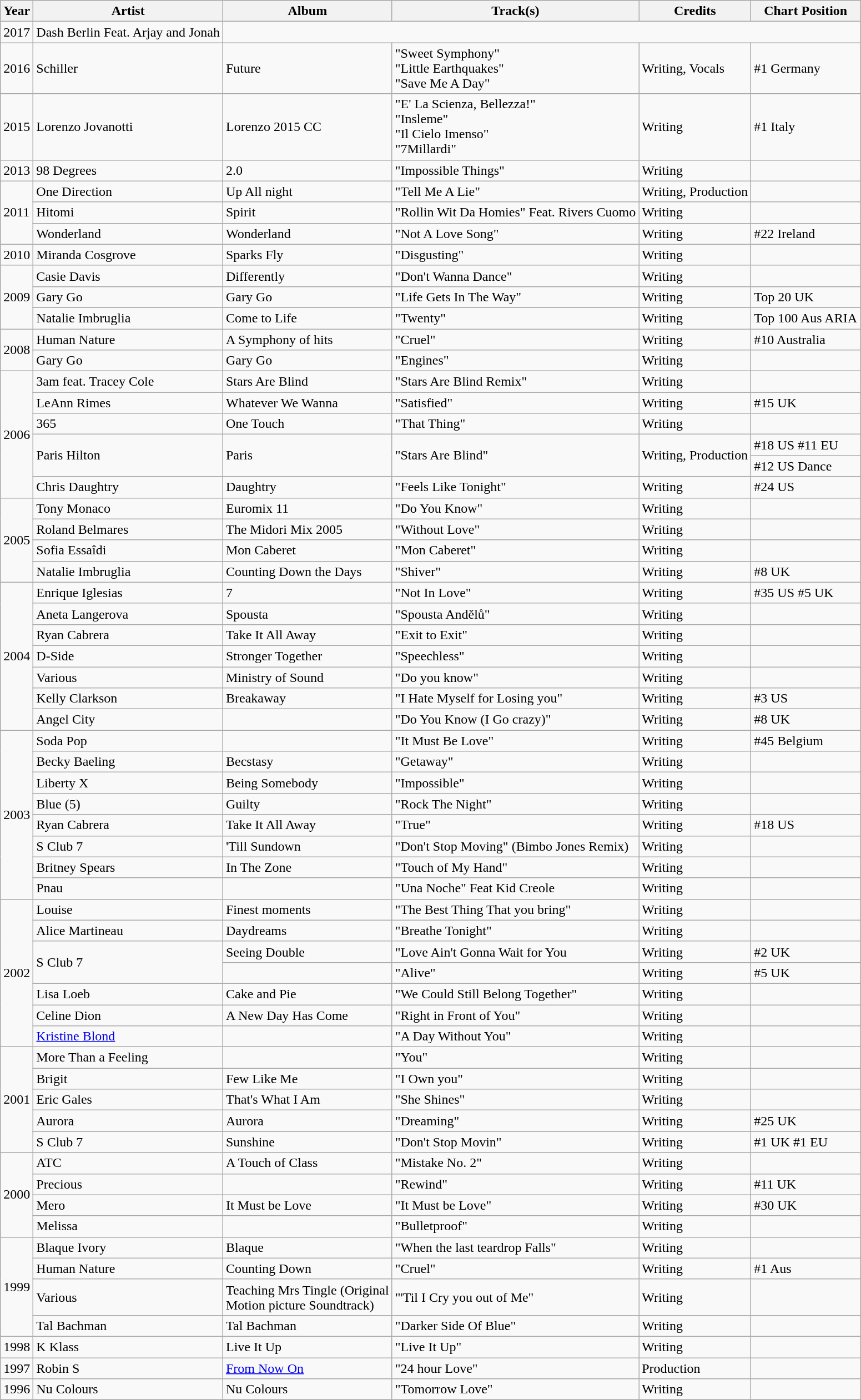<table class="wikitable sortable">
<tr>
<th>Year</th>
<th>Artist</th>
<th>Album</th>
<th>Track(s)</th>
<th>Credits</th>
<th>Chart Position</th>
</tr>
<tr>
<td>2017</td>
<td>Dash Berlin Feat. Arjay and Jonah</td>
</tr>
<tr>
<td>2016</td>
<td>Schiller</td>
<td>Future</td>
<td>"Sweet Symphony"<br>"Little Earthquakes"<br>"Save Me A Day"</td>
<td>Writing, Vocals</td>
<td>#1 Germany</td>
</tr>
<tr>
<td>2015</td>
<td>Lorenzo Jovanotti</td>
<td>Lorenzo 2015 CC</td>
<td>"E' La Scienza, Bellezza!"<br>"Insleme"<br>"Il Cielo Imenso"<br>"7Millardi"</td>
<td>Writing</td>
<td>#1 Italy</td>
</tr>
<tr>
<td>2013</td>
<td>98 Degrees</td>
<td>2.0</td>
<td>"Impossible Things"</td>
<td>Writing</td>
<td></td>
</tr>
<tr>
<td rowspan="3">2011</td>
<td>One Direction</td>
<td>Up All night</td>
<td>"Tell Me A Lie"</td>
<td>Writing, Production</td>
<td></td>
</tr>
<tr>
<td>Hitomi</td>
<td>Spirit</td>
<td>"Rollin Wit Da Homies" Feat. Rivers Cuomo</td>
<td>Writing</td>
<td></td>
</tr>
<tr>
<td>Wonderland</td>
<td>Wonderland</td>
<td>"Not A Love Song"</td>
<td>Writing</td>
<td>#22 Ireland</td>
</tr>
<tr>
<td>2010</td>
<td>Miranda Cosgrove</td>
<td>Sparks Fly</td>
<td>"Disgusting"</td>
<td>Writing</td>
<td></td>
</tr>
<tr>
<td rowspan="3">2009</td>
<td>Casie Davis</td>
<td>Differently</td>
<td>"Don't Wanna Dance"</td>
<td>Writing</td>
<td></td>
</tr>
<tr>
<td>Gary Go</td>
<td>Gary Go</td>
<td>"Life Gets In The Way"</td>
<td>Writing</td>
<td>Top 20 UK</td>
</tr>
<tr>
<td>Natalie Imbruglia</td>
<td>Come to Life</td>
<td>"Twenty"</td>
<td>Writing</td>
<td>Top 100 Aus ARIA</td>
</tr>
<tr>
<td rowspan="2">2008</td>
<td>Human Nature</td>
<td>A Symphony of hits</td>
<td>"Cruel"</td>
<td>Writing</td>
<td>#10 Australia</td>
</tr>
<tr>
<td>Gary Go</td>
<td>Gary Go</td>
<td>"Engines"</td>
<td>Writing</td>
<td></td>
</tr>
<tr>
<td rowspan="6">2006</td>
<td>3am feat. Tracey Cole</td>
<td>Stars Are Blind</td>
<td>"Stars Are Blind Remix"</td>
<td>Writing</td>
<td></td>
</tr>
<tr>
<td>LeAnn Rimes</td>
<td>Whatever We Wanna</td>
<td>"Satisfied"</td>
<td>Writing</td>
<td>#15 UK</td>
</tr>
<tr>
<td>365</td>
<td>One Touch</td>
<td>"That Thing"</td>
<td>Writing</td>
<td></td>
</tr>
<tr>
<td rowspan="2">Paris Hilton</td>
<td rowspan="2">Paris</td>
<td rowspan="2">"Stars Are Blind"</td>
<td rowspan="2">Writing, Production</td>
<td>#18 US #11 EU</td>
</tr>
<tr>
<td>#12 US Dance</td>
</tr>
<tr>
<td>Chris Daughtry</td>
<td>Daughtry</td>
<td>"Feels Like Tonight"</td>
<td>Writing</td>
<td>#24 US</td>
</tr>
<tr>
<td rowspan="4">2005</td>
<td>Tony Monaco</td>
<td>Euromix 11</td>
<td>"Do You Know"</td>
<td>Writing</td>
<td></td>
</tr>
<tr>
<td>Roland Belmares</td>
<td>The Midori Mix 2005</td>
<td>"Without Love"</td>
<td>Writing</td>
<td></td>
</tr>
<tr>
<td>Sofia Essaîdi</td>
<td>Mon Caberet</td>
<td>"Mon Caberet"</td>
<td>Writing</td>
<td></td>
</tr>
<tr>
<td>Natalie Imbruglia</td>
<td>Counting Down the Days</td>
<td>"Shiver"</td>
<td>Writing</td>
<td>#8 UK</td>
</tr>
<tr>
<td rowspan="7">2004</td>
<td>Enrique Iglesias</td>
<td>7</td>
<td>"Not In Love"</td>
<td>Writing</td>
<td>#35 US #5 UK</td>
</tr>
<tr>
<td>Aneta Langerova</td>
<td>Spousta</td>
<td>"Spousta Andělů"</td>
<td>Writing</td>
<td></td>
</tr>
<tr>
<td>Ryan Cabrera</td>
<td>Take It All Away</td>
<td>"Exit to Exit"</td>
<td>Writing</td>
<td></td>
</tr>
<tr>
<td>D-Side</td>
<td>Stronger Together</td>
<td>"Speechless"</td>
<td>Writing</td>
<td></td>
</tr>
<tr>
<td>Various</td>
<td>Ministry of Sound</td>
<td>"Do you know"</td>
<td>Writing</td>
<td></td>
</tr>
<tr>
<td>Kelly Clarkson</td>
<td>Breakaway</td>
<td>"I Hate Myself for Losing you"</td>
<td>Writing</td>
<td>#3 US</td>
</tr>
<tr>
<td>Angel City</td>
<td></td>
<td>"Do You Know (I Go crazy)"</td>
<td>Writing</td>
<td>#8 UK</td>
</tr>
<tr>
<td rowspan="8">2003</td>
<td>Soda Pop</td>
<td></td>
<td>"It Must Be Love"</td>
<td>Writing</td>
<td>#45 Belgium</td>
</tr>
<tr>
<td>Becky Baeling</td>
<td>Becstasy</td>
<td>"Getaway"</td>
<td>Writing</td>
<td></td>
</tr>
<tr>
<td>Liberty X</td>
<td>Being Somebody</td>
<td>"Impossible"</td>
<td>Writing</td>
<td></td>
</tr>
<tr>
<td>Blue (5)</td>
<td>Guilty</td>
<td>"Rock The Night"</td>
<td>Writing</td>
<td></td>
</tr>
<tr>
<td>Ryan Cabrera</td>
<td>Take It All Away</td>
<td>"True"</td>
<td>Writing</td>
<td>#18 US</td>
</tr>
<tr>
<td>S Club 7</td>
<td>'Till Sundown</td>
<td>"Don't Stop Moving"  (Bimbo Jones Remix)</td>
<td>Writing</td>
<td></td>
</tr>
<tr>
<td>Britney Spears</td>
<td>In The Zone</td>
<td>"Touch of My Hand"</td>
<td>Writing</td>
<td></td>
</tr>
<tr>
<td>Pnau</td>
<td></td>
<td>"Una Noche" Feat Kid Creole</td>
<td>Writing</td>
<td></td>
</tr>
<tr>
<td rowspan="7">2002</td>
<td>Louise</td>
<td>Finest moments</td>
<td>"The Best Thing That you bring"</td>
<td>Writing</td>
<td></td>
</tr>
<tr>
<td>Alice Martineau</td>
<td>Daydreams</td>
<td>"Breathe Tonight"</td>
<td>Writing</td>
<td></td>
</tr>
<tr>
<td rowspan="2">S Club 7</td>
<td>Seeing Double</td>
<td>"Love Ain't Gonna Wait for You</td>
<td>Writing</td>
<td>#2 UK</td>
</tr>
<tr>
<td></td>
<td>"Alive"</td>
<td>Writing</td>
<td>#5 UK</td>
</tr>
<tr>
<td>Lisa Loeb</td>
<td>Cake and Pie</td>
<td>"We Could Still Belong Together"</td>
<td>Writing</td>
<td></td>
</tr>
<tr>
<td>Celine Dion</td>
<td>A New Day Has Come</td>
<td>"Right in Front of You"</td>
<td>Writing</td>
<td></td>
</tr>
<tr>
<td><a href='#'>Kristine Blond</a></td>
<td></td>
<td>"A Day Without You"</td>
<td>Writing</td>
<td></td>
</tr>
<tr>
<td rowspan="5">2001</td>
<td>More Than a Feeling</td>
<td></td>
<td>"You"</td>
<td>Writing</td>
<td></td>
</tr>
<tr>
<td>Brigit</td>
<td>Few Like Me</td>
<td>"I Own you"</td>
<td>Writing</td>
<td></td>
</tr>
<tr>
<td>Eric Gales</td>
<td>That's What I Am</td>
<td>"She Shines"</td>
<td>Writing</td>
<td></td>
</tr>
<tr>
<td>Aurora</td>
<td>Aurora</td>
<td>"Dreaming"</td>
<td>Writing</td>
<td>#25 UK</td>
</tr>
<tr>
<td>S Club 7</td>
<td>Sunshine</td>
<td>"Don't Stop Movin"</td>
<td>Writing</td>
<td>#1 UK #1 EU</td>
</tr>
<tr>
<td rowspan="4">2000</td>
<td>ATC</td>
<td>A Touch of Class</td>
<td>"Mistake No. 2"</td>
<td>Writing</td>
<td></td>
</tr>
<tr>
<td>Precious</td>
<td></td>
<td>"Rewind"</td>
<td>Writing</td>
<td>#11 UK</td>
</tr>
<tr>
<td>Mero</td>
<td>It Must be Love</td>
<td>"It Must be Love"</td>
<td>Writing</td>
<td>#30 UK</td>
</tr>
<tr>
<td>Melissa</td>
<td></td>
<td>"Bulletproof"</td>
<td>Writing</td>
<td></td>
</tr>
<tr>
<td rowspan="4">1999</td>
<td>Blaque Ivory</td>
<td>Blaque</td>
<td>"When the last teardrop Falls"</td>
<td>Writing</td>
<td></td>
</tr>
<tr>
<td>Human Nature</td>
<td>Counting Down</td>
<td>"Cruel"</td>
<td>Writing</td>
<td>#1 Aus</td>
</tr>
<tr>
<td>Various</td>
<td>Teaching Mrs Tingle (Original<br>Motion picture Soundtrack)</td>
<td>"'Til I Cry you out of Me"</td>
<td>Writing</td>
<td></td>
</tr>
<tr>
<td>Tal Bachman</td>
<td>Tal Bachman</td>
<td>"Darker Side Of Blue"</td>
<td>Writing</td>
<td></td>
</tr>
<tr>
<td>1998</td>
<td>K Klass</td>
<td>Live It Up</td>
<td>"Live It Up"</td>
<td>Writing</td>
<td></td>
</tr>
<tr>
<td>1997</td>
<td>Robin S</td>
<td><a href='#'>From Now On</a></td>
<td>"24 hour Love"</td>
<td>Production</td>
<td></td>
</tr>
<tr>
<td>1996</td>
<td>Nu Colours</td>
<td>Nu Colours</td>
<td>"Tomorrow Love"</td>
<td>Writing</td>
<td></td>
</tr>
</table>
